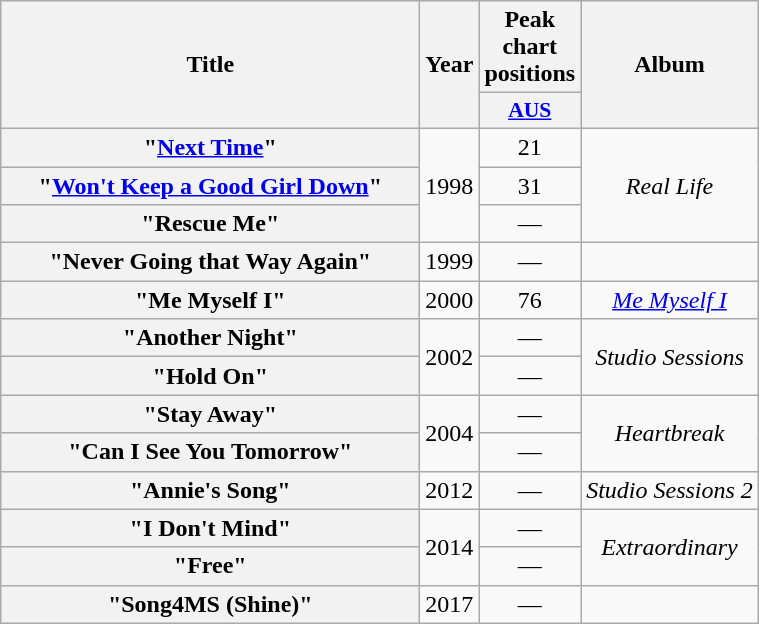<table class="wikitable plainrowheaders" style="text-align:center;" border="1">
<tr>
<th scope="col" rowspan="2" style="width:17em;">Title</th>
<th scope="col" rowspan="2">Year</th>
<th scope="col" colspan="1">Peak<br>chart<br>positions</th>
<th scope="col" rowspan="2">Album</th>
</tr>
<tr>
<th scope="col" style="width:2.5em;font-size:90%;"><a href='#'>AUS</a><br></th>
</tr>
<tr>
<th scope="row">"<a href='#'>Next Time</a>"</th>
<td rowspan=3>1998</td>
<td>21</td>
<td rowspan=3><em>Real Life</em></td>
</tr>
<tr>
<th scope="row">"<a href='#'>Won't Keep a Good Girl Down</a>"</th>
<td>31</td>
</tr>
<tr>
<th scope="row">"Rescue Me"</th>
<td>—</td>
</tr>
<tr>
<th scope="row">"Never Going that Way Again"</th>
<td>1999</td>
<td>—</td>
<td></td>
</tr>
<tr>
<th scope="row">"Me Myself I"</th>
<td>2000</td>
<td>76</td>
<td><em><a href='#'>Me Myself I</a></em></td>
</tr>
<tr>
<th scope="row">"Another Night"</th>
<td rowspan=2>2002</td>
<td>—</td>
<td rowspan=2><em>Studio Sessions</em></td>
</tr>
<tr>
<th scope="row">"Hold On"</th>
<td>—</td>
</tr>
<tr>
<th scope="row">"Stay Away"</th>
<td rowspan=2>2004</td>
<td>—</td>
<td rowspan=2><em>Heartbreak</em></td>
</tr>
<tr>
<th scope="row">"Can I See You Tomorrow"</th>
<td>—</td>
</tr>
<tr>
<th scope="row">"Annie's Song"</th>
<td>2012</td>
<td>—</td>
<td><em>Studio Sessions 2</em></td>
</tr>
<tr>
<th scope="row">"I Don't Mind"</th>
<td rowspan=2>2014</td>
<td>—</td>
<td rowspan=2><em>Extraordinary</em></td>
</tr>
<tr>
<th scope="row">"Free"</th>
<td>—</td>
</tr>
<tr>
<th scope="row">"Song4MS (Shine)"</th>
<td>2017</td>
<td>—</td>
<td></td>
</tr>
</table>
